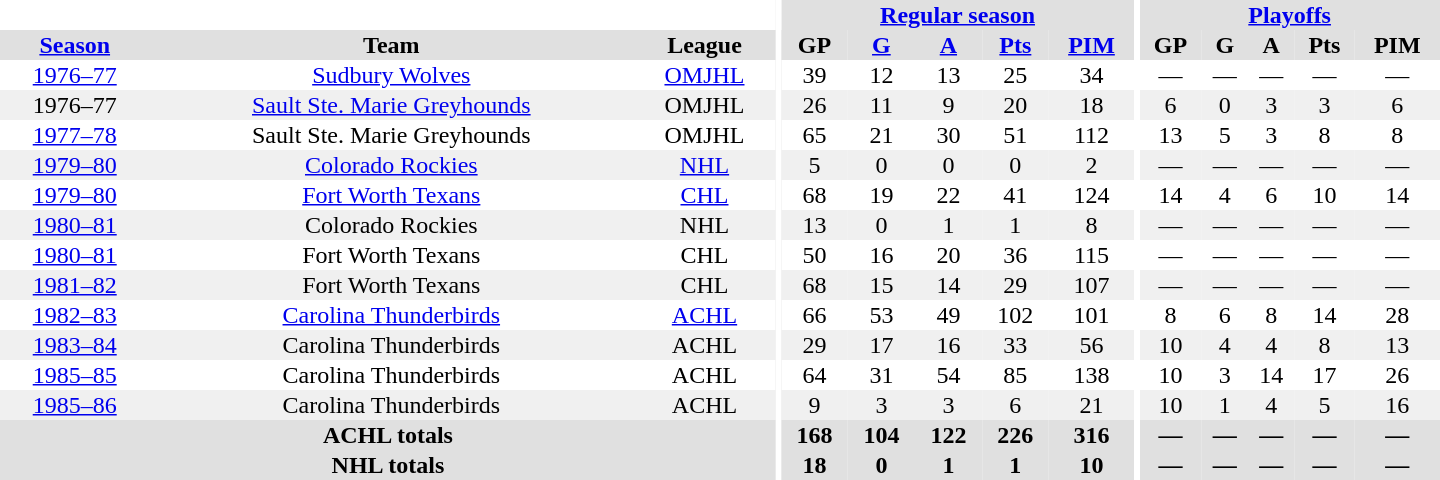<table border="0" cellpadding="1" cellspacing="0" style="text-align:center; width:60em">
<tr bgcolor="#e0e0e0">
<th colspan="3" bgcolor="#ffffff"></th>
<th rowspan="100" bgcolor="#ffffff"></th>
<th colspan="5"><a href='#'>Regular season</a></th>
<th rowspan="100" bgcolor="#ffffff"></th>
<th colspan="5"><a href='#'>Playoffs</a></th>
</tr>
<tr bgcolor="#e0e0e0">
<th><a href='#'>Season</a></th>
<th>Team</th>
<th>League</th>
<th>GP</th>
<th><a href='#'>G</a></th>
<th><a href='#'>A</a></th>
<th><a href='#'>Pts</a></th>
<th><a href='#'>PIM</a></th>
<th>GP</th>
<th>G</th>
<th>A</th>
<th>Pts</th>
<th>PIM</th>
</tr>
<tr>
<td><a href='#'>1976–77</a></td>
<td><a href='#'>Sudbury Wolves</a></td>
<td><a href='#'>OMJHL</a></td>
<td>39</td>
<td>12</td>
<td>13</td>
<td>25</td>
<td>34</td>
<td>—</td>
<td>—</td>
<td>—</td>
<td>—</td>
<td>—</td>
</tr>
<tr bgcolor="#f0f0f0">
<td>1976–77</td>
<td><a href='#'>Sault Ste. Marie Greyhounds</a></td>
<td>OMJHL</td>
<td>26</td>
<td>11</td>
<td>9</td>
<td>20</td>
<td>18</td>
<td>6</td>
<td>0</td>
<td>3</td>
<td>3</td>
<td>6</td>
</tr>
<tr>
<td><a href='#'>1977–78</a></td>
<td>Sault Ste. Marie Greyhounds</td>
<td>OMJHL</td>
<td>65</td>
<td>21</td>
<td>30</td>
<td>51</td>
<td>112</td>
<td>13</td>
<td>5</td>
<td>3</td>
<td>8</td>
<td>8</td>
</tr>
<tr bgcolor="#f0f0f0">
<td><a href='#'>1979–80</a></td>
<td><a href='#'>Colorado Rockies</a></td>
<td><a href='#'>NHL</a></td>
<td>5</td>
<td>0</td>
<td>0</td>
<td>0</td>
<td>2</td>
<td>—</td>
<td>—</td>
<td>—</td>
<td>—</td>
<td>—</td>
</tr>
<tr>
<td><a href='#'>1979–80</a></td>
<td><a href='#'>Fort Worth Texans</a></td>
<td><a href='#'>CHL</a></td>
<td>68</td>
<td>19</td>
<td>22</td>
<td>41</td>
<td>124</td>
<td>14</td>
<td>4</td>
<td>6</td>
<td>10</td>
<td>14</td>
</tr>
<tr bgcolor="#f0f0f0">
<td><a href='#'>1980–81</a></td>
<td>Colorado Rockies</td>
<td>NHL</td>
<td>13</td>
<td>0</td>
<td>1</td>
<td>1</td>
<td>8</td>
<td>—</td>
<td>—</td>
<td>—</td>
<td>—</td>
<td>—</td>
</tr>
<tr>
<td><a href='#'>1980–81</a></td>
<td>Fort Worth Texans</td>
<td>CHL</td>
<td>50</td>
<td>16</td>
<td>20</td>
<td>36</td>
<td>115</td>
<td>—</td>
<td>—</td>
<td>—</td>
<td>—</td>
<td>—</td>
</tr>
<tr bgcolor="#f0f0f0">
<td><a href='#'>1981–82</a></td>
<td>Fort Worth Texans</td>
<td>CHL</td>
<td>68</td>
<td>15</td>
<td>14</td>
<td>29</td>
<td>107</td>
<td>—</td>
<td>—</td>
<td>—</td>
<td>—</td>
<td>—</td>
</tr>
<tr>
<td><a href='#'>1982–83</a></td>
<td><a href='#'>Carolina Thunderbirds</a></td>
<td><a href='#'>ACHL</a></td>
<td>66</td>
<td>53</td>
<td>49</td>
<td>102</td>
<td>101</td>
<td>8</td>
<td>6</td>
<td>8</td>
<td>14</td>
<td>28</td>
</tr>
<tr bgcolor="#f0f0f0">
<td><a href='#'>1983–84</a></td>
<td>Carolina Thunderbirds</td>
<td>ACHL</td>
<td>29</td>
<td>17</td>
<td>16</td>
<td>33</td>
<td>56</td>
<td>10</td>
<td>4</td>
<td>4</td>
<td>8</td>
<td>13</td>
</tr>
<tr>
<td><a href='#'>1985–85</a></td>
<td>Carolina Thunderbirds</td>
<td>ACHL</td>
<td>64</td>
<td>31</td>
<td>54</td>
<td>85</td>
<td>138</td>
<td>10</td>
<td>3</td>
<td>14</td>
<td>17</td>
<td>26</td>
</tr>
<tr bgcolor="#f0f0f0">
<td><a href='#'>1985–86</a></td>
<td>Carolina Thunderbirds</td>
<td>ACHL</td>
<td>9</td>
<td>3</td>
<td>3</td>
<td>6</td>
<td>21</td>
<td>10</td>
<td>1</td>
<td>4</td>
<td>5</td>
<td>16</td>
</tr>
<tr bgcolor="#e0e0e0">
<th colspan="3">ACHL totals</th>
<th>168</th>
<th>104</th>
<th>122</th>
<th>226</th>
<th>316</th>
<th>—</th>
<th>—</th>
<th>—</th>
<th>—</th>
<th>—</th>
</tr>
<tr bgcolor="#e0e0e0">
<th colspan="3">NHL totals</th>
<th>18</th>
<th>0</th>
<th>1</th>
<th>1</th>
<th>10</th>
<th>—</th>
<th>—</th>
<th>—</th>
<th>—</th>
<th>—</th>
</tr>
</table>
